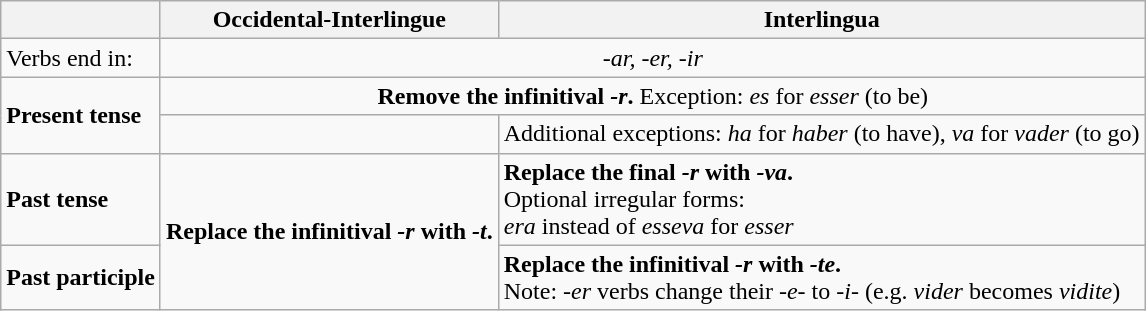<table class="wikitable">
<tr>
<th></th>
<th>Occidental-Interlingue</th>
<th>Interlingua</th>
</tr>
<tr>
<td>Verbs end in:</td>
<td colspan="2" align=center><em>-ar, -er, -ir</em></td>
</tr>
<tr>
<td rowspan=2><strong>Present tense</strong></td>
<td colspan=2 align=center><strong>Remove the infinitival <em>-r</em>.</strong> Exception:  <em>es</em> for <em>esser</em> (to be)</td>
</tr>
<tr>
<td></td>
<td>Additional exceptions: <em>ha</em> for <em>haber</em> (to have), <em>va</em> for <em>vader</em> (to go)</td>
</tr>
<tr>
<td><strong>Past tense</strong></td>
<td rowspan=2><strong>Replace the infinitival <em>-r</em> with <em>-t</em>.</strong></td>
<td><strong>Replace the final <em>-r</em> with <em>-va</em>.</strong><br>Optional irregular forms:<br><em>era</em> instead of <em>esseva</em> for <em>esser</em></td>
</tr>
<tr>
<td><strong>Past participle</strong></td>
<td><strong>Replace the infinitival <em>-r</em> with <em>-te</em>.</strong><br>Note: <em>-er</em> verbs change their <em>-e-</em> to <em>-i-</em> (e.g. <em>vider</em> becomes <em>vidite</em>)</td>
</tr>
</table>
